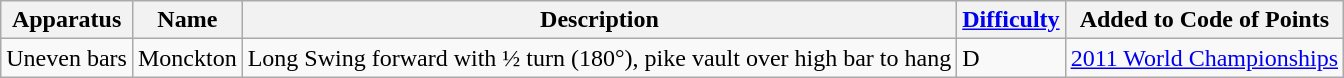<table class="wikitable">
<tr>
<th>Apparatus</th>
<th>Name</th>
<th>Description</th>
<th><a href='#'>Difficulty</a></th>
<th>Added to Code of Points</th>
</tr>
<tr>
<td>Uneven bars</td>
<td>Monckton</td>
<td>Long Swing forward with ½ turn (180°), pike vault over high bar to hang</td>
<td>D</td>
<td><a href='#'>2011 World Championships</a></td>
</tr>
</table>
